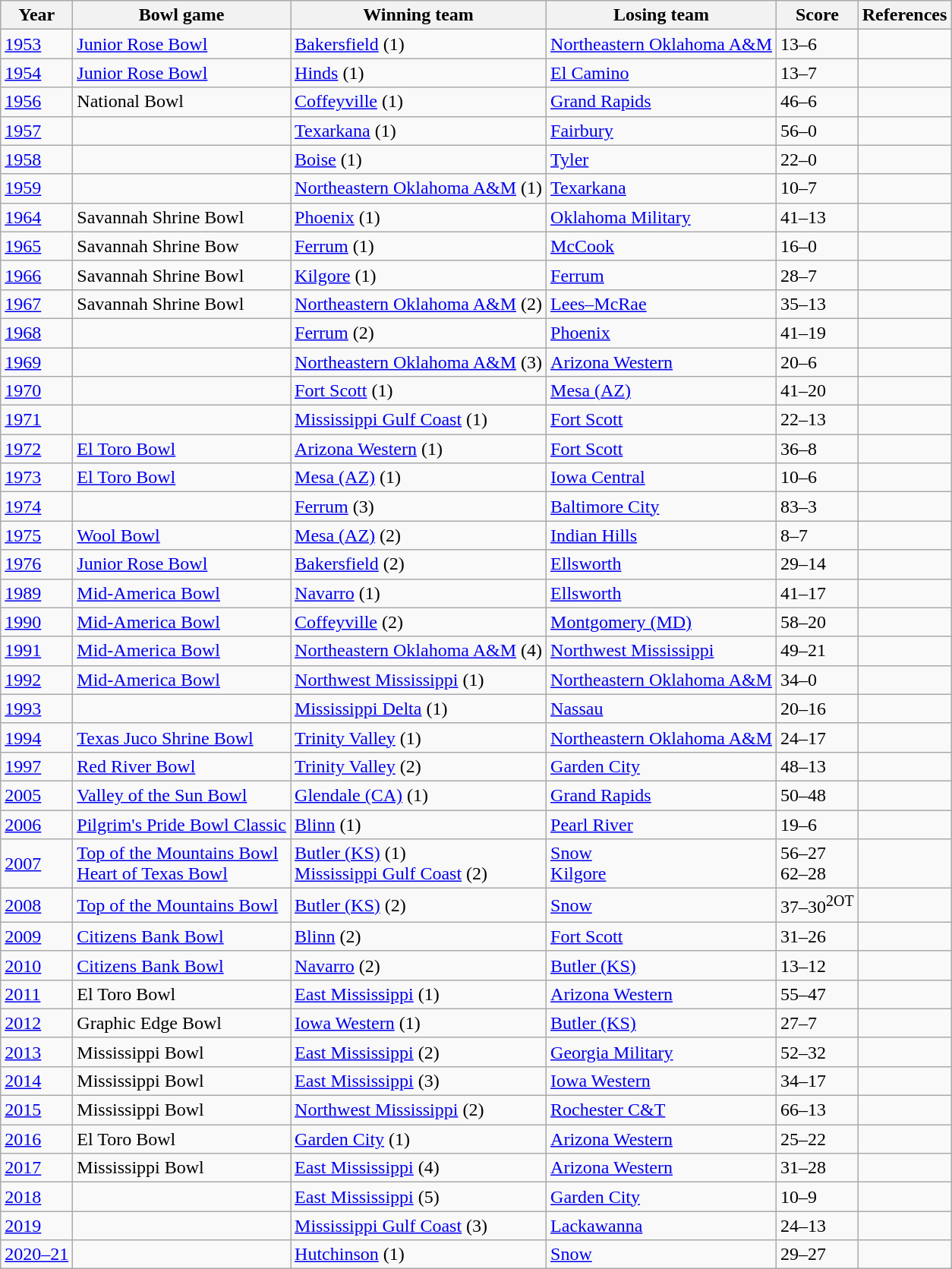<table class="wikitable sortable">
<tr>
<th>Year</th>
<th>Bowl game</th>
<th>Winning team</th>
<th>Losing team</th>
<th>Score</th>
<th>References</th>
</tr>
<tr>
<td><a href='#'>1953</a></td>
<td><a href='#'>Junior Rose Bowl</a></td>
<td><a href='#'>Bakersfield</a> (1)</td>
<td><a href='#'>Northeastern Oklahoma A&M</a></td>
<td>13–6</td>
<td></td>
</tr>
<tr>
<td><a href='#'>1954</a></td>
<td><a href='#'>Junior Rose Bowl</a></td>
<td><a href='#'>Hinds</a> (1)</td>
<td><a href='#'>El Camino</a></td>
<td>13–7</td>
<td></td>
</tr>
<tr>
<td><a href='#'>1956</a></td>
<td>National Bowl</td>
<td><a href='#'>Coffeyville</a> (1)</td>
<td><a href='#'>Grand Rapids</a></td>
<td>46–6</td>
<td></td>
</tr>
<tr>
<td><a href='#'>1957</a></td>
<td></td>
<td><a href='#'>Texarkana</a> (1)</td>
<td><a href='#'>Fairbury</a></td>
<td>56–0</td>
<td></td>
</tr>
<tr>
<td><a href='#'>1958</a></td>
<td></td>
<td><a href='#'>Boise</a> (1)</td>
<td><a href='#'>Tyler</a></td>
<td>22–0</td>
<td></td>
</tr>
<tr>
<td><a href='#'>1959</a></td>
<td></td>
<td><a href='#'>Northeastern Oklahoma A&M</a> (1)</td>
<td><a href='#'>Texarkana</a></td>
<td>10–7</td>
<td></td>
</tr>
<tr>
<td><a href='#'>1964</a></td>
<td>Savannah Shrine Bowl</td>
<td><a href='#'>Phoenix</a> (1)</td>
<td><a href='#'>Oklahoma Military</a></td>
<td>41–13</td>
<td></td>
</tr>
<tr>
<td><a href='#'>1965</a></td>
<td>Savannah Shrine Bow</td>
<td><a href='#'>Ferrum</a> (1)</td>
<td><a href='#'>McCook</a></td>
<td>16–0</td>
<td></td>
</tr>
<tr>
<td><a href='#'>1966</a></td>
<td>Savannah Shrine Bowl</td>
<td><a href='#'>Kilgore</a> (1)</td>
<td><a href='#'>Ferrum</a></td>
<td>28–7</td>
<td></td>
</tr>
<tr>
<td><a href='#'>1967</a></td>
<td>Savannah Shrine Bowl</td>
<td><a href='#'>Northeastern Oklahoma A&M</a> (2)</td>
<td><a href='#'>Lees–McRae</a></td>
<td>35–13</td>
<td></td>
</tr>
<tr>
<td><a href='#'>1968</a></td>
<td></td>
<td><a href='#'>Ferrum</a> (2)</td>
<td><a href='#'>Phoenix</a></td>
<td>41–19</td>
<td></td>
</tr>
<tr>
<td><a href='#'>1969</a></td>
<td></td>
<td><a href='#'>Northeastern Oklahoma A&M</a> (3)</td>
<td><a href='#'>Arizona Western</a></td>
<td>20–6</td>
<td></td>
</tr>
<tr>
<td><a href='#'>1970</a></td>
<td></td>
<td><a href='#'>Fort Scott</a> (1)</td>
<td><a href='#'>Mesa (AZ)</a></td>
<td>41–20</td>
<td></td>
</tr>
<tr>
<td><a href='#'>1971</a></td>
<td></td>
<td><a href='#'>Mississippi Gulf Coast</a> (1)</td>
<td><a href='#'>Fort Scott</a></td>
<td>22–13</td>
<td></td>
</tr>
<tr>
<td><a href='#'>1972</a></td>
<td><a href='#'>El Toro Bowl</a></td>
<td><a href='#'>Arizona Western</a> (1)</td>
<td><a href='#'>Fort Scott</a></td>
<td>36–8</td>
<td></td>
</tr>
<tr>
<td><a href='#'>1973</a></td>
<td><a href='#'>El Toro Bowl</a></td>
<td><a href='#'>Mesa (AZ)</a> (1)</td>
<td><a href='#'>Iowa Central</a></td>
<td>10–6</td>
<td></td>
</tr>
<tr>
<td><a href='#'>1974</a></td>
<td></td>
<td><a href='#'>Ferrum</a> (3)</td>
<td><a href='#'>Baltimore City</a></td>
<td>83–3</td>
<td></td>
</tr>
<tr>
<td><a href='#'>1975</a></td>
<td><a href='#'>Wool Bowl</a></td>
<td><a href='#'>Mesa (AZ)</a> (2)</td>
<td><a href='#'>Indian Hills</a></td>
<td>8–7</td>
<td></td>
</tr>
<tr>
<td><a href='#'>1976</a></td>
<td><a href='#'>Junior Rose Bowl</a></td>
<td><a href='#'>Bakersfield</a> (2)</td>
<td><a href='#'>Ellsworth</a></td>
<td>29–14</td>
<td></td>
</tr>
<tr>
<td><a href='#'>1989</a></td>
<td><a href='#'>Mid-America Bowl</a></td>
<td><a href='#'>Navarro</a> (1)</td>
<td><a href='#'>Ellsworth</a></td>
<td>41–17</td>
<td></td>
</tr>
<tr>
<td><a href='#'>1990</a></td>
<td><a href='#'>Mid-America Bowl</a></td>
<td><a href='#'>Coffeyville</a> (2)</td>
<td><a href='#'>Montgomery (MD)</a></td>
<td>58–20</td>
<td></td>
</tr>
<tr>
<td><a href='#'>1991</a></td>
<td><a href='#'>Mid-America Bowl</a></td>
<td><a href='#'>Northeastern Oklahoma A&M</a> (4)</td>
<td><a href='#'>Northwest Mississippi</a></td>
<td>49–21</td>
<td></td>
</tr>
<tr>
<td><a href='#'>1992</a></td>
<td><a href='#'>Mid-America Bowl</a></td>
<td><a href='#'>Northwest Mississippi</a> (1)</td>
<td><a href='#'>Northeastern Oklahoma A&M</a></td>
<td>34–0</td>
<td></td>
</tr>
<tr>
<td><a href='#'>1993</a></td>
<td></td>
<td><a href='#'>Mississippi Delta</a> (1)</td>
<td><a href='#'>Nassau</a></td>
<td>20–16</td>
<td></td>
</tr>
<tr>
<td><a href='#'>1994</a></td>
<td><a href='#'>Texas Juco Shrine Bowl</a></td>
<td><a href='#'>Trinity Valley</a> (1)</td>
<td><a href='#'>Northeastern Oklahoma A&M</a></td>
<td>24–17</td>
<td></td>
</tr>
<tr>
<td><a href='#'>1997</a></td>
<td><a href='#'>Red River Bowl</a></td>
<td><a href='#'>Trinity Valley</a> (2)</td>
<td><a href='#'>Garden City</a></td>
<td>48–13</td>
<td></td>
</tr>
<tr>
<td><a href='#'>2005</a></td>
<td><a href='#'>Valley of the Sun Bowl</a></td>
<td><a href='#'>Glendale (CA)</a> (1)</td>
<td><a href='#'>Grand Rapids</a></td>
<td>50–48</td>
<td></td>
</tr>
<tr>
<td><a href='#'>2006</a></td>
<td><a href='#'>Pilgrim's Pride Bowl Classic</a></td>
<td><a href='#'>Blinn</a> (1)</td>
<td><a href='#'>Pearl River</a></td>
<td>19–6</td>
<td></td>
</tr>
<tr>
<td><a href='#'>2007</a></td>
<td><a href='#'>Top of the Mountains Bowl</a><br><a href='#'>Heart of Texas Bowl</a></td>
<td><a href='#'>Butler (KS)</a> (1)<br><a href='#'>Mississippi Gulf Coast</a> (2)</td>
<td><a href='#'>Snow</a><br><a href='#'>Kilgore</a></td>
<td>56–27<br>62–28</td>
<td></td>
</tr>
<tr>
<td><a href='#'>2008</a></td>
<td><a href='#'>Top of the Mountains Bowl</a></td>
<td><a href='#'>Butler (KS)</a> (2)</td>
<td><a href='#'>Snow</a></td>
<td>37–30<sup>2OT</sup></td>
<td></td>
</tr>
<tr>
<td><a href='#'>2009</a></td>
<td><a href='#'>Citizens Bank Bowl</a></td>
<td><a href='#'>Blinn</a> (2)</td>
<td><a href='#'>Fort Scott</a></td>
<td>31–26</td>
<td></td>
</tr>
<tr>
<td><a href='#'>2010</a></td>
<td><a href='#'>Citizens Bank Bowl</a></td>
<td><a href='#'>Navarro</a> (2)</td>
<td><a href='#'>Butler (KS)</a></td>
<td>13–12</td>
<td></td>
</tr>
<tr>
<td><a href='#'>2011</a></td>
<td>El Toro Bowl</td>
<td><a href='#'>East Mississippi</a> (1)</td>
<td><a href='#'>Arizona Western</a></td>
<td>55–47</td>
<td></td>
</tr>
<tr>
<td><a href='#'>2012</a></td>
<td>Graphic Edge Bowl</td>
<td><a href='#'>Iowa Western</a> (1)</td>
<td><a href='#'>Butler (KS)</a></td>
<td>27–7</td>
<td></td>
</tr>
<tr>
<td><a href='#'>2013</a></td>
<td>Mississippi Bowl</td>
<td><a href='#'>East Mississippi</a> (2)</td>
<td><a href='#'>Georgia Military</a></td>
<td>52–32</td>
<td></td>
</tr>
<tr>
<td><a href='#'>2014</a></td>
<td>Mississippi Bowl</td>
<td><a href='#'>East Mississippi</a> (3)</td>
<td><a href='#'>Iowa Western</a></td>
<td>34–17</td>
<td></td>
</tr>
<tr>
<td><a href='#'>2015</a></td>
<td>Mississippi Bowl</td>
<td><a href='#'>Northwest Mississippi</a> (2)</td>
<td><a href='#'>Rochester C&T</a></td>
<td>66–13</td>
<td></td>
</tr>
<tr>
<td><a href='#'>2016</a></td>
<td>El Toro Bowl</td>
<td><a href='#'>Garden City</a> (1)</td>
<td><a href='#'>Arizona Western</a></td>
<td>25–22</td>
<td></td>
</tr>
<tr>
<td><a href='#'>2017</a></td>
<td>Mississippi Bowl</td>
<td><a href='#'>East Mississippi</a> (4)</td>
<td><a href='#'>Arizona Western</a></td>
<td>31–28</td>
<td></td>
</tr>
<tr>
<td><a href='#'>2018</a></td>
<td></td>
<td><a href='#'>East Mississippi</a> (5)</td>
<td><a href='#'>Garden City</a></td>
<td>10–9</td>
<td></td>
</tr>
<tr>
<td><a href='#'>2019</a></td>
<td></td>
<td><a href='#'>Mississippi Gulf Coast</a> (3)</td>
<td><a href='#'>Lackawanna</a></td>
<td>24–13</td>
<td></td>
</tr>
<tr>
<td><a href='#'>2020–21</a></td>
<td></td>
<td><a href='#'>Hutchinson</a> (1)</td>
<td><a href='#'>Snow</a></td>
<td>29–27</td>
<td></td>
</tr>
</table>
